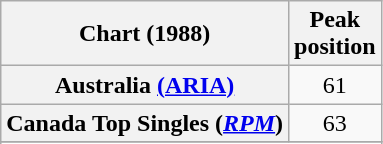<table class="wikitable sortable plainrowheaders" style="text-align:center">
<tr>
<th>Chart (1988)</th>
<th>Peak<br>position</th>
</tr>
<tr>
<th scope="row">Australia <a href='#'>(ARIA)</a></th>
<td align="center">61</td>
</tr>
<tr>
<th scope="row">Canada Top Singles (<em><a href='#'>RPM</a></em>)</th>
<td style="text-align:center;">63</td>
</tr>
<tr>
</tr>
<tr>
</tr>
<tr>
</tr>
</table>
